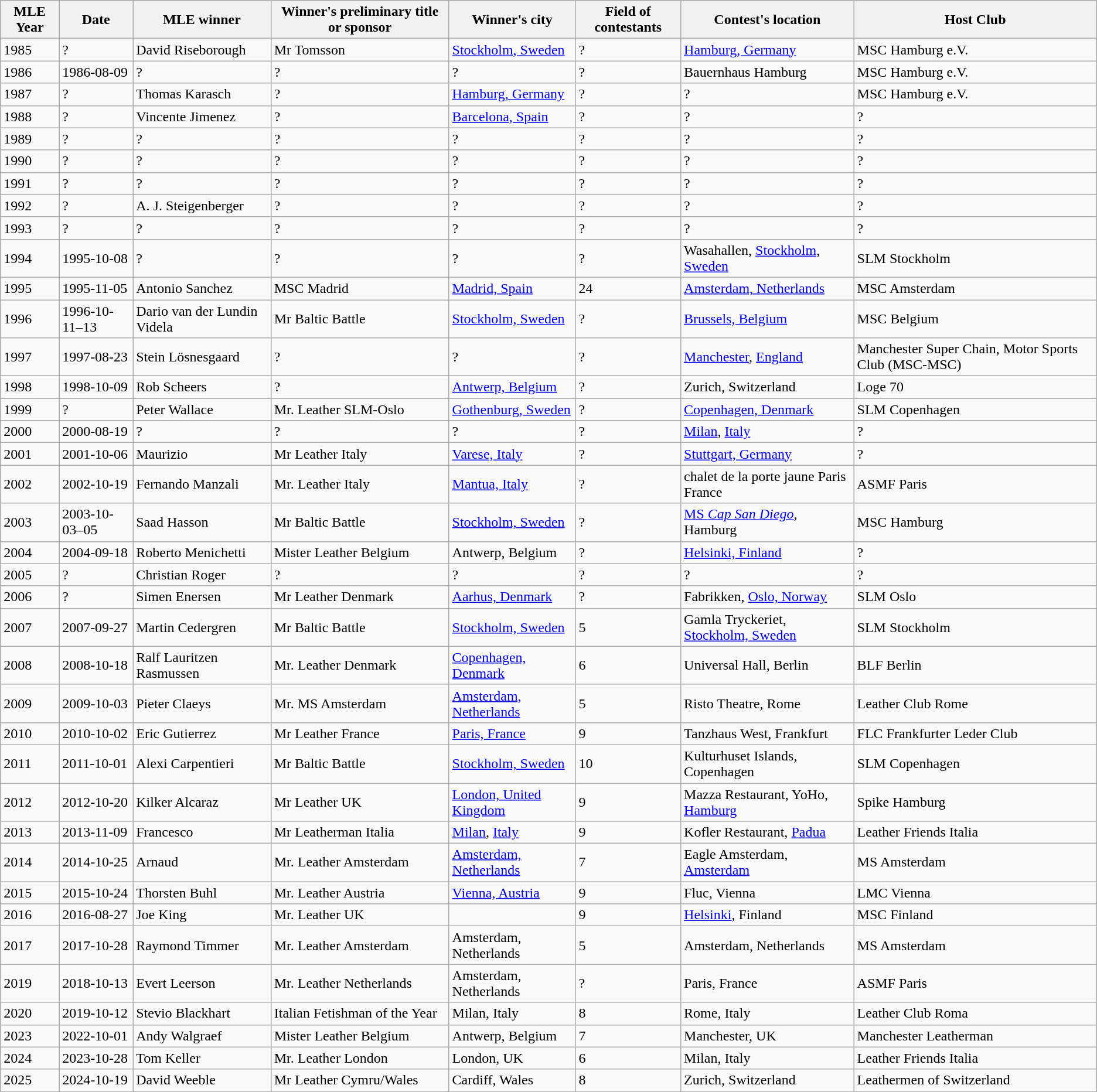<table class="wikitable">
<tr>
<th>MLE Year</th>
<th>Date</th>
<th>MLE winner</th>
<th>Winner's preliminary title or sponsor</th>
<th>Winner's city</th>
<th>Field of contestants</th>
<th>Contest's location</th>
<th>Host Club</th>
</tr>
<tr ---->
<td>1985</td>
<td>?</td>
<td>David Riseborough</td>
<td>Mr Tomsson</td>
<td><a href='#'>Stockholm, Sweden</a></td>
<td>?</td>
<td><a href='#'>Hamburg, Germany</a></td>
<td>MSC Hamburg e.V.</td>
</tr>
<tr>
<td>1986</td>
<td>1986-08-09</td>
<td>?</td>
<td>?</td>
<td>?</td>
<td>?</td>
<td>Bauernhaus Hamburg</td>
<td>MSC Hamburg e.V.</td>
</tr>
<tr>
<td>1987</td>
<td>?</td>
<td>Thomas Karasch</td>
<td>?</td>
<td><a href='#'>Hamburg, Germany</a></td>
<td>?</td>
<td>?</td>
<td>MSC Hamburg e.V.</td>
</tr>
<tr>
<td>1988</td>
<td>?</td>
<td>Vincente Jimenez</td>
<td>?</td>
<td><a href='#'>Barcelona, Spain</a></td>
<td>?</td>
<td>?</td>
<td>?</td>
</tr>
<tr>
<td>1989</td>
<td>?</td>
<td>?</td>
<td>?</td>
<td>?</td>
<td>?</td>
<td>?</td>
<td>?</td>
</tr>
<tr>
<td>1990</td>
<td>?</td>
<td>?</td>
<td>?</td>
<td>?</td>
<td>?</td>
<td>?</td>
<td>?</td>
</tr>
<tr>
<td>1991</td>
<td>?</td>
<td>?</td>
<td>?</td>
<td>?</td>
<td>?</td>
<td>?</td>
<td>?</td>
</tr>
<tr>
<td>1992</td>
<td>?</td>
<td>A. J. Steigenberger </td>
<td>?</td>
<td>?</td>
<td>?</td>
<td>?</td>
<td>?</td>
</tr>
<tr>
<td>1993</td>
<td>?</td>
<td>?</td>
<td>?</td>
<td>?</td>
<td>?</td>
<td>?</td>
<td>?</td>
</tr>
<tr>
<td>1994</td>
<td>1995-10-08</td>
<td>?</td>
<td>?</td>
<td>?</td>
<td>?</td>
<td>Wasahallen, <a href='#'>Stockholm</a>, <a href='#'>Sweden</a></td>
<td>SLM Stockholm</td>
</tr>
<tr>
<td>1995</td>
<td>1995-11-05</td>
<td>Antonio Sanchez </td>
<td>MSC Madrid</td>
<td><a href='#'>Madrid, Spain</a></td>
<td>24</td>
<td><a href='#'>Amsterdam, Netherlands</a></td>
<td>MSC Amsterdam</td>
</tr>
<tr>
<td>1996</td>
<td>1996-10-11–13</td>
<td>Dario van der Lundin Videla</td>
<td>Mr Baltic Battle</td>
<td><a href='#'>Stockholm, Sweden</a></td>
<td>?</td>
<td><a href='#'>Brussels, Belgium</a></td>
<td>MSC Belgium </td>
</tr>
<tr>
<td>1997</td>
<td>1997-08-23</td>
<td>Stein Lösnesgaard</td>
<td>?</td>
<td>?</td>
<td>?</td>
<td><a href='#'>Manchester</a>, <a href='#'>England</a></td>
<td>Manchester Super Chain, Motor Sports Club (MSC-MSC)</td>
</tr>
<tr>
<td>1998</td>
<td>1998-10-09</td>
<td>Rob Scheers</td>
<td>?</td>
<td><a href='#'>Antwerp, Belgium</a></td>
<td>?</td>
<td>Zurich, Switzerland</td>
<td>Loge 70</td>
</tr>
<tr>
<td>1999</td>
<td>?</td>
<td>Peter Wallace</td>
<td>Mr. Leather SLM-Oslo</td>
<td><a href='#'>Gothenburg, Sweden</a></td>
<td>?</td>
<td><a href='#'>Copenhagen, Denmark</a></td>
<td>SLM Copenhagen</td>
</tr>
<tr>
<td>2000</td>
<td>2000-08-19</td>
<td>?</td>
<td>?</td>
<td>?</td>
<td>?</td>
<td><a href='#'>Milan</a>, <a href='#'>Italy</a></td>
<td>?</td>
</tr>
<tr>
<td>2001</td>
<td>2001-10-06</td>
<td>Maurizio</td>
<td>Mr Leather Italy</td>
<td><a href='#'>Varese, Italy</a></td>
<td>?</td>
<td><a href='#'>Stuttgart, Germany</a></td>
<td>?</td>
</tr>
<tr>
<td>2002</td>
<td>2002-10-19</td>
<td>Fernando Manzali</td>
<td>Mr. Leather Italy</td>
<td><a href='#'>Mantua, Italy</a></td>
<td>?</td>
<td>chalet de la porte jaune Paris France</td>
<td>ASMF Paris</td>
</tr>
<tr>
<td>2003</td>
<td>2003-10-03–05</td>
<td>Saad Hasson </td>
<td>Mr Baltic Battle</td>
<td><a href='#'>Stockholm, Sweden</a></td>
<td>?</td>
<td><a href='#'>MS <em>Cap San Diego</em></a>, Hamburg</td>
<td>MSC Hamburg</td>
</tr>
<tr>
<td>2004</td>
<td>2004-09-18</td>
<td>Roberto Menichetti</td>
<td>Mister Leather Belgium</td>
<td>Antwerp, Belgium</td>
<td>?</td>
<td><a href='#'>Helsinki, Finland</a></td>
<td>?</td>
</tr>
<tr>
<td>2005</td>
<td>?</td>
<td>Christian Roger</td>
<td>?</td>
<td>?</td>
<td>?</td>
<td>?</td>
<td>?</td>
</tr>
<tr>
<td>2006</td>
<td>?</td>
<td>Simen Enersen</td>
<td>Mr Leather Denmark</td>
<td><a href='#'>Aarhus, Denmark</a></td>
<td>?</td>
<td>Fabrikken, <a href='#'>Oslo, Norway</a></td>
<td>SLM Oslo</td>
</tr>
<tr>
<td>2007</td>
<td>2007-09-27</td>
<td>Martin Cedergren </td>
<td>Mr Baltic Battle</td>
<td><a href='#'>Stockholm, Sweden</a></td>
<td>5</td>
<td>Gamla Tryckeriet, <a href='#'>Stockholm, Sweden</a></td>
<td>SLM Stockholm</td>
</tr>
<tr>
<td>2008</td>
<td>2008-10-18</td>
<td>Ralf Lauritzen Rasmussen </td>
<td>Mr. Leather Denmark</td>
<td><a href='#'>Copenhagen, Denmark</a></td>
<td>6</td>
<td>Universal Hall, Berlin</td>
<td>BLF Berlin</td>
</tr>
<tr>
<td>2009</td>
<td>2009-10-03</td>
<td>Pieter Claeys </td>
<td>Mr. MS Amsterdam</td>
<td><a href='#'>Amsterdam, Netherlands</a></td>
<td>5</td>
<td>Risto Theatre, Rome</td>
<td>Leather Club Rome</td>
</tr>
<tr>
<td>2010</td>
<td>2010-10-02</td>
<td>Eric Gutierrez </td>
<td>Mr Leather France</td>
<td><a href='#'>Paris, France</a></td>
<td>9</td>
<td>Tanzhaus West, Frankfurt</td>
<td>FLC Frankfurter Leder Club</td>
</tr>
<tr>
<td>2011</td>
<td>2011-10-01</td>
<td>Alexi Carpentieri </td>
<td>Mr Baltic Battle</td>
<td><a href='#'>Stockholm, Sweden</a></td>
<td>10</td>
<td>Kulturhuset Islands, Copenhagen</td>
<td>SLM Copenhagen</td>
</tr>
<tr>
<td>2012</td>
<td>2012-10-20</td>
<td>Kilker Alcaraz </td>
<td>Mr Leather UK</td>
<td><a href='#'>London, United Kingdom</a></td>
<td>9</td>
<td>Mazza Restaurant, YoHo, <a href='#'>Hamburg</a></td>
<td>Spike Hamburg</td>
</tr>
<tr>
<td>2013</td>
<td>2013-11-09</td>
<td>Francesco</td>
<td>Mr Leatherman Italia</td>
<td><a href='#'>Milan</a>, <a href='#'>Italy</a></td>
<td>9</td>
<td>Kofler Restaurant, <a href='#'>Padua</a></td>
<td>Leather Friends Italia</td>
</tr>
<tr>
<td>2014</td>
<td>2014-10-25</td>
<td>Arnaud </td>
<td>Mr. Leather Amsterdam</td>
<td><a href='#'>Amsterdam, Netherlands</a></td>
<td>7</td>
<td>Eagle Amsterdam, <a href='#'>Amsterdam</a></td>
<td>MS Amsterdam</td>
</tr>
<tr>
<td>2015</td>
<td>2015-10-24</td>
<td>Thorsten Buhl </td>
<td>Mr. Leather Austria</td>
<td><a href='#'>Vienna, Austria</a></td>
<td>9</td>
<td>Fluc, Vienna</td>
<td>LMC Vienna</td>
</tr>
<tr>
<td>2016</td>
<td>2016-08-27</td>
<td>Joe King </td>
<td>Mr. Leather UK</td>
<td></td>
<td>9</td>
<td><a href='#'>Helsinki</a>, Finland</td>
<td>MSC Finland</td>
</tr>
<tr>
<td>2017</td>
<td>2017-10-28</td>
<td>Raymond Timmer</td>
<td>Mr. Leather Amsterdam</td>
<td>Amsterdam, Netherlands</td>
<td>5</td>
<td>Amsterdam, Netherlands</td>
<td>MS Amsterdam</td>
</tr>
<tr>
<td>2019</td>
<td>2018-10-13</td>
<td>Evert Leerson</td>
<td>Mr. Leather Netherlands</td>
<td>Amsterdam, Netherlands</td>
<td>?</td>
<td>Paris, France</td>
<td>ASMF Paris</td>
</tr>
<tr>
<td>2020</td>
<td>2019-10-12</td>
<td>Stevio Blackhart</td>
<td>Italian Fetishman of the Year</td>
<td>Milan, Italy</td>
<td>8</td>
<td>Rome, Italy</td>
<td>Leather Club Roma</td>
</tr>
<tr>
<td>2023</td>
<td>2022-10-01</td>
<td>Andy Walgraef</td>
<td>Mister Leather Belgium</td>
<td>Antwerp, Belgium</td>
<td>7</td>
<td>Manchester, UK</td>
<td>Manchester Leatherman</td>
</tr>
<tr>
<td>2024</td>
<td>2023-10-28</td>
<td>Tom Keller</td>
<td>Mr. Leather London</td>
<td>London, UK</td>
<td>6</td>
<td>Milan, Italy</td>
<td>Leather Friends Italia</td>
</tr>
<tr>
<td>2025</td>
<td>2024-10-19</td>
<td>David Weeble</td>
<td>Mr Leather Cymru/Wales</td>
<td>Cardiff, Wales</td>
<td>8</td>
<td>Zurich, Switzerland</td>
<td>Leathermen of Switzerland</td>
</tr>
</table>
